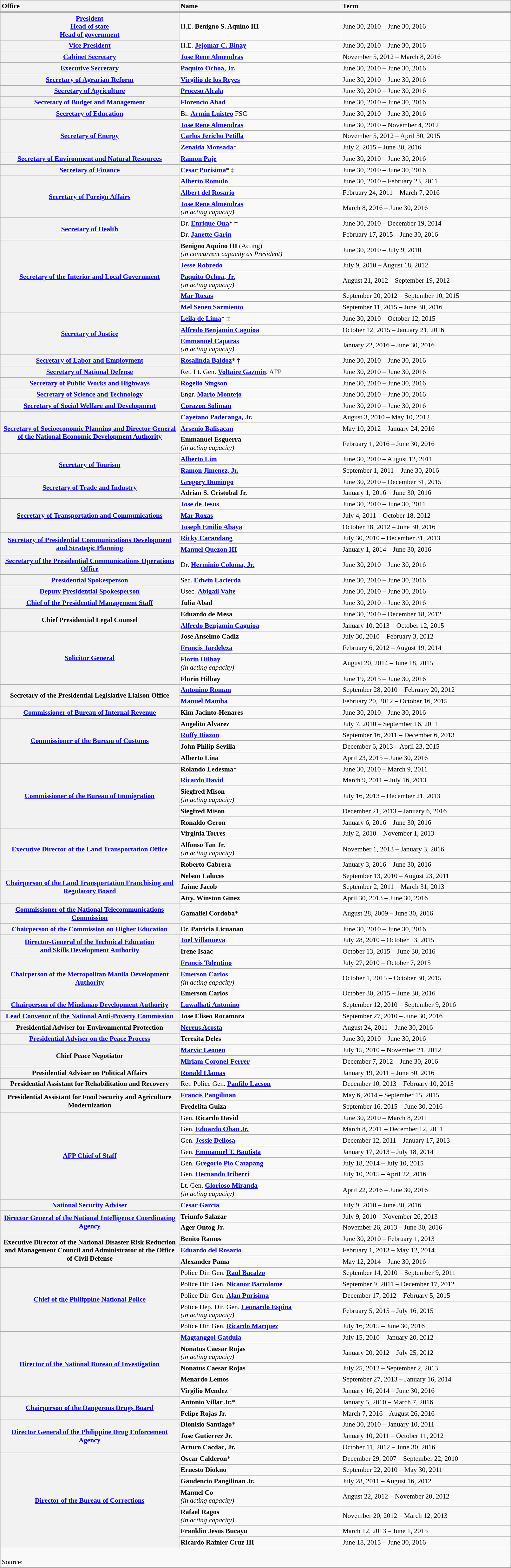<table class="wikitable collapsible plainrowheaders toptextcells" style="width:85%; font-size:90%;">
<tr style="border-bottom-style:double;">
<th scope="col" style="text-align:left; width:35%;">Office</th>
<th scope="col" style="text-align:left;">Name</th>
<th scope="col" style="text-align:left;">Term</th>
</tr>
<tr>
<th scope="row"><a href='#'>President</a><br><a href='#'>Head of state</a><br><a href='#'>Head of government</a></th>
<td>H.E. <strong>Benigno S. Aquino III</strong></td>
<td>June 30, 2010 – June 30, 2016</td>
</tr>
<tr>
<th scope="row"><a href='#'>Vice President</a></th>
<td>H.E. <strong><a href='#'>Jejomar C. Binay</a></strong></td>
<td>June 30, 2010 – June 30, 2016</td>
</tr>
<tr>
<th scope="row"><a href='#'>Cabinet Secretary</a></th>
<td><strong><a href='#'>Jose Rene Almendras</a></strong></td>
<td>November 5, 2012 – March 8, 2016</td>
</tr>
<tr>
<th scope="row"><a href='#'>Executive Secretary</a></th>
<td><strong><a href='#'>Paquito Ochoa, Jr.</a></strong></td>
<td>June 30, 2010 – June 30, 2016</td>
</tr>
<tr>
<th scope="row"><a href='#'>Secretary of Agrarian Reform</a></th>
<td><strong><a href='#'>Virgilio de los Reyes</a></strong></td>
<td>June 30, 2010 – June 30, 2016</td>
</tr>
<tr>
<th scope="row"><a href='#'>Secretary of Agriculture</a></th>
<td><strong><a href='#'>Proceso Alcala</a></strong></td>
<td>June 30, 2010 – June 30, 2016</td>
</tr>
<tr>
<th scope="row"><a href='#'>Secretary of Budget and Management</a></th>
<td><strong><a href='#'>Florencio Abad</a></strong></td>
<td>June 30, 2010 – June 30, 2016</td>
</tr>
<tr>
<th scope="row"><a href='#'>Secretary of Education</a></th>
<td>Br. <strong><a href='#'>Armin Luistro</a></strong> FSC</td>
<td>June 30, 2010 – June 30, 2016</td>
</tr>
<tr>
<th scope="row" rowspan="3"><a href='#'>Secretary of Energy</a></th>
<td><strong><a href='#'>Jose Rene Almendras</a></strong></td>
<td>June 30, 2010 – November 4, 2012</td>
</tr>
<tr>
<td><strong><a href='#'>Carlos Jericho Petilla</a></strong></td>
<td>November 5, 2012 – April 30, 2015</td>
</tr>
<tr>
<td><strong><a href='#'>Zenaida Monsada</a></strong>*</td>
<td>July 2, 2015 – June 30, 2016</td>
</tr>
<tr>
<th scope="row"><a href='#'>Secretary of Environment and Natural Resources</a></th>
<td><strong><a href='#'>Ramon Paje</a></strong></td>
<td>June 30, 2010 – June 30, 2016</td>
</tr>
<tr>
<th scope="row"><a href='#'>Secretary of Finance</a></th>
<td><strong><a href='#'>Cesar Purisima</a></strong>* ‡</td>
<td>June 30, 2010 – June 30, 2016</td>
</tr>
<tr>
<th scope="row" rowspan="3"><a href='#'>Secretary of Foreign Affairs</a></th>
<td><strong><a href='#'>Alberto Romulo</a></strong></td>
<td>June 30, 2010 – February 23, 2011</td>
</tr>
<tr>
<td><strong><a href='#'>Albert del Rosario</a></strong></td>
<td>February 24, 2011 – March 7, 2016</td>
</tr>
<tr>
<td><strong><a href='#'>Jose Rene Almendras</a></strong> <br><em>(in acting capacity)</em></td>
<td>March 8, 2016 – June 30, 2016</td>
</tr>
<tr>
<th scope="row" rowspan="2"><a href='#'>Secretary of Health</a></th>
<td>Dr. <strong><a href='#'>Enrique Ona</a></strong>* ‡</td>
<td>June 30, 2010 – December 19, 2014</td>
</tr>
<tr>
<td>Dr. <strong><a href='#'>Janette Garin</a></strong></td>
<td>February 17, 2015 – June 30, 2016</td>
</tr>
<tr>
<th scope="row" rowspan="5"><a href='#'>Secretary of the Interior and Local Government</a></th>
<td><strong>Benigno Aquino III</strong> (Acting)<br><em>(in concurrent capacity as President)</em></td>
<td>June 30, 2010 – July 9, 2010</td>
</tr>
<tr>
<td><strong><a href='#'>Jesse Robredo</a></strong></td>
<td>July 9, 2010 – August 18, 2012</td>
</tr>
<tr>
<td><strong><a href='#'>Paquito Ochoa, Jr.</a></strong> <br><em>(in acting capacity)</em></td>
<td>August 21, 2012 – September 19, 2012</td>
</tr>
<tr>
<td><strong><a href='#'>Mar Roxas</a></strong></td>
<td>September 20, 2012 – September 10, 2015</td>
</tr>
<tr>
<td><strong><a href='#'>Mel Senen Sarmiento</a></strong></td>
<td>September 11, 2015 – June 30, 2016</td>
</tr>
<tr>
<th scope="row" rowspan="3"><a href='#'>Secretary of Justice</a></th>
<td><strong><a href='#'>Leila de Lima</a></strong>* ‡</td>
<td>June 30, 2010 – October 12, 2015</td>
</tr>
<tr>
<td><strong><a href='#'>Alfredo Benjamin Caguioa</a></strong></td>
<td>October 12, 2015 – January 21, 2016</td>
</tr>
<tr>
<td><strong><a href='#'>Emmanuel Caparas</a></strong><br><em>(in acting capacity)</em></td>
<td>January 22, 2016 – June 30, 2016</td>
</tr>
<tr>
<th scope="row"><a href='#'>Secretary of Labor and Employment</a></th>
<td><strong><a href='#'>Rosalinda Baldoz</a></strong>* ‡</td>
<td>June 30, 2010 – June 30, 2016</td>
</tr>
<tr>
<th scope="row"><a href='#'>Secretary of National Defense</a></th>
<td>Ret. Lt. Gen. <strong><a href='#'>Voltaire Gazmin</a></strong>, AFP</td>
<td>June 30, 2010 – June 30, 2016</td>
</tr>
<tr>
<th scope="row"><a href='#'>Secretary of Public Works and Highways</a></th>
<td><strong><a href='#'>Rogelio Singson</a></strong></td>
<td>June 30, 2010 – June 30, 2016</td>
</tr>
<tr>
<th scope="row"><a href='#'>Secretary of Science and Technology</a></th>
<td>Engr. <strong><a href='#'>Mario Montejo</a></strong></td>
<td>June 30, 2010 – June 30, 2016</td>
</tr>
<tr>
<th scope="row"><a href='#'>Secretary of Social Welfare and Development</a></th>
<td><strong><a href='#'>Corazon Soliman</a></strong></td>
<td>June 30, 2010 – June 30, 2016</td>
</tr>
<tr>
<th scope="row" rowspan="3"><a href='#'>Secretary of Socioeconomic Planning and Director General of the National Economic Development Authority</a></th>
<td><strong><a href='#'>Cayetano Paderanga, Jr.</a></strong></td>
<td>August 3, 2010 – May 10, 2012</td>
</tr>
<tr>
<td><strong><a href='#'>Arsenio Balisacan</a></strong></td>
<td>May 10, 2012 – January 24, 2016</td>
</tr>
<tr>
<td><strong>Emmanuel Esguerra</strong><br><em>(in acting capacity)</em></td>
<td>February 1, 2016 – June 30, 2016</td>
</tr>
<tr>
<th scope="row" rowspan="2"><a href='#'>Secretary of Tourism</a></th>
<td><strong><a href='#'>Alberto Lim</a></strong></td>
<td>June 30, 2010 – August 12, 2011</td>
</tr>
<tr>
<td><strong><a href='#'>Ramon Jimenez, Jr.</a></strong></td>
<td>September 1, 2011 – June 30, 2016</td>
</tr>
<tr>
<th scope="row" rowspan="2"><a href='#'>Secretary of Trade and Industry</a></th>
<td><strong><a href='#'>Gregory Domingo</a></strong></td>
<td>June 30, 2010 – December 31, 2015</td>
</tr>
<tr>
<td><strong>Adrian S. Cristobal Jr.</strong></td>
<td>January 1, 2016 – June 30, 2016</td>
</tr>
<tr>
<th scope="row" rowspan="3"><a href='#'>Secretary of Transportation and Communications</a></th>
<td><strong><a href='#'>Jose de Jesus</a></strong></td>
<td>June 30, 2010 – June 30, 2011</td>
</tr>
<tr>
<td><strong><a href='#'>Mar Roxas</a></strong></td>
<td>July 4, 2011 – October 18, 2012</td>
</tr>
<tr>
<td><strong><a href='#'>Joseph Emilio Abaya</a></strong></td>
<td>October 18, 2012 – June 30, 2016</td>
</tr>
<tr>
<th scope="row" rowspan="2"><a href='#'>Secretary of Presidential Communications Development and Strategic Planning</a></th>
<td><strong><a href='#'>Ricky Carandang</a></strong></td>
<td>July 30, 2010 – December 31, 2013</td>
</tr>
<tr>
<td><strong><a href='#'>Manuel Quezon III</a></strong></td>
<td>January 1, 2014 – June 30, 2016</td>
</tr>
<tr>
<th scope="row"><a href='#'>Secretary of the Presidential Communications Operations Office</a></th>
<td>Dr. <strong><a href='#'>Herminio Coloma, Jr.</a></strong></td>
<td>June 30, 2010 – June 30, 2016</td>
</tr>
<tr>
<th scope="row"><a href='#'>Presidential Spokesperson</a></th>
<td>Sec. <strong><a href='#'>Edwin Lacierda</a></strong></td>
<td>June 30, 2010 – June 30, 2016</td>
</tr>
<tr>
<th scope="row"><a href='#'>Deputy Presidential Spokesperson</a></th>
<td>Usec. <strong><a href='#'>Abigail Valte</a></strong></td>
<td>June 30, 2010 – June 30, 2016</td>
</tr>
<tr>
<th scope="row"><a href='#'>Chief of the Presidential Management Staff</a></th>
<td><strong>Julia Abad</strong></td>
<td>June 30, 2010 – June 30, 2016</td>
</tr>
<tr>
<th scope="row" rowspan="2">Chief Presidential Legal Counsel</th>
<td><strong>Eduardo de Mesa</strong></td>
<td>June 30, 2010 – December 18, 2012</td>
</tr>
<tr>
<td><strong><a href='#'>Alfredo Benjamin Caguioa</a></strong></td>
<td>January 10, 2013 – October 12, 2015</td>
</tr>
<tr>
<th scope="row" rowspan="4"><a href='#'>Solicitor General</a></th>
<td><strong>Jose Anselmo Cadiz</strong></td>
<td>July 30, 2010 – February 3, 2012</td>
</tr>
<tr>
<td><strong><a href='#'>Francis Jardeleza</a></strong></td>
<td>February 6, 2012 – August 19, 2014</td>
</tr>
<tr>
<td><strong><a href='#'>Florin Hilbay</a></strong><br><em>(in acting capacity)</em></td>
<td>August 20, 2014 – June 18, 2015</td>
</tr>
<tr>
<td><strong>Florin Hilbay</strong></td>
<td>June 19, 2015 – June 30, 2016</td>
</tr>
<tr>
<th scope="row" rowspan="2">Secretary of the Presidential Legislative Liaison Office</th>
<td><strong><a href='#'>Antonino Roman</a></strong></td>
<td>September 28, 2010 – February 20, 2012</td>
</tr>
<tr>
<td><strong><a href='#'>Manuel Mamba</a></strong></td>
<td>February 20, 2012 – October 16, 2015</td>
</tr>
<tr>
<th scope="row"><a href='#'>Commissioner of Bureau of Internal Revenue</a></th>
<td><strong>Kim Jacinto-Henares</strong></td>
<td>June 30, 2010 – June 30, 2016</td>
</tr>
<tr>
<th scope="row" rowspan="4"><a href='#'>Commissioner of the Bureau of Customs</a></th>
<td><strong>Angelito Alvarez</strong></td>
<td>July 7, 2010 – September 16, 2011</td>
</tr>
<tr>
<td><strong><a href='#'>Ruffy Biazon</a></strong></td>
<td>September 16, 2011 – December 6, 2013</td>
</tr>
<tr>
<td><strong>John Philip Sevilla</strong></td>
<td>December 6, 2013 – April 23, 2015</td>
</tr>
<tr>
<td><strong>Alberto Lina</strong></td>
<td>April 23, 2015 – June 30, 2016</td>
</tr>
<tr>
<th scope="row" rowspan="5"><a href='#'>Commissioner of the Bureau of Immigration</a></th>
<td><strong>Rolando Ledesma</strong>*</td>
<td>June 30, 2010 – March 9, 2011</td>
</tr>
<tr>
<td><strong><a href='#'>Ricardo David</a></strong></td>
<td>March 9, 2011 – July 16, 2013</td>
</tr>
<tr>
<td><strong>Siegfred Mison</strong><br><em>(in acting capacity)</em></td>
<td>July 16, 2013 – December 21, 2013</td>
</tr>
<tr>
<td><strong>Siegfred Mison</strong></td>
<td>December 21, 2013 – January 6, 2016</td>
</tr>
<tr>
<td><strong>Ronaldo Geron</strong></td>
<td>January 6, 2016 – June 30, 2016</td>
</tr>
<tr>
<th scope="row" rowspan="3"><a href='#'>Executive Director of the Land Transportation Office</a></th>
<td><strong>Virginia Torres</strong></td>
<td>July 2, 2010 – November 1, 2013</td>
</tr>
<tr>
<td><strong>Alfonso Tan Jr.</strong><br><em>(in acting capacity)</em></td>
<td>November 1, 2013 – January 3, 2016</td>
</tr>
<tr>
<td><strong>Roberto Cabrera</strong></td>
<td>January 3, 2016 – June 30, 2016</td>
</tr>
<tr>
<th scope="row" rowspan="3"><a href='#'>Chairperson of the Land Transportation Franchising and Regulatory Board</a></th>
<td><strong>Nelson Laluces</strong></td>
<td>September 13, 2010 – August 23, 2011</td>
</tr>
<tr>
<td><strong>Jaime Jacob</strong></td>
<td>September 2, 2011 – March 31, 2013</td>
</tr>
<tr>
<td><strong>Atty. Winston Ginez</strong></td>
<td>April 30, 2013 – June 30, 2016</td>
</tr>
<tr>
<th scope="row"><a href='#'>Commissioner of the National Telecommunications Commission</a></th>
<td><strong>Gamaliel Cordoba</strong>*</td>
<td>August 28, 2009 – June 30, 2016</td>
</tr>
<tr>
<th scope="row"><a href='#'>Chairperson of the Commission on Higher Education</a></th>
<td>Dr. <strong>Patricia Licuanan</strong></td>
<td>June 30, 2010 – June 30, 2016</td>
</tr>
<tr>
<th scope="row" rowspan="2"><a href='#'>Director-General of the Technical Education<br>and Skills Development Authority</a></th>
<td><strong><a href='#'>Joel Villanueva</a></strong></td>
<td>July 28, 2010 – October 13, 2015</td>
</tr>
<tr>
<td><strong>Irene Isaac</strong></td>
<td>October 13, 2015 – June 30, 2016</td>
</tr>
<tr>
<th scope="row" rowspan="3"><a href='#'>Chairperson of the Metropolitan Manila Development Authority</a></th>
<td><strong><a href='#'>Francis Tolentino</a></strong></td>
<td>July 27, 2010 – October 7, 2015</td>
</tr>
<tr>
<td><strong><a href='#'>Emerson Carlos</a></strong><br><em>(in acting capacity)</em></td>
<td>October 1, 2015 – October 30, 2015</td>
</tr>
<tr>
<td><strong>Emerson Carlos</strong></td>
<td>October 30, 2015 – June 30, 2016</td>
</tr>
<tr>
<th scope="row"><a href='#'>Chairperson of the Mindanao Development Authority</a></th>
<td><strong><a href='#'>Luwalhati Antonino</a></strong></td>
<td>September 12, 2010 – September 9, 2016</td>
</tr>
<tr>
<th scope="row"><a href='#'>Lead Convenor of the National Anti-Poverty Commission</a></th>
<td><strong>Jose Eliseo Rocamora</strong></td>
<td>September 27, 2010 – June 30, 2016</td>
</tr>
<tr>
<th scope="row">Presidential Adviser for Environmental Protection</th>
<td><strong><a href='#'>Nereus Acosta</a></strong></td>
<td>August 24, 2011 – June 30, 2016</td>
</tr>
<tr>
<th scope="row"><a href='#'>Presidential Adviser on the Peace Process</a></th>
<td><strong>Teresita Deles</strong></td>
<td>June 30, 2010 – June 30, 2016</td>
</tr>
<tr>
<th scope="row" rowspan="2">Chief Peace Negotiator</th>
<td><strong><a href='#'>Marvic Leonen</a></strong></td>
<td>July 15, 2010 – November 21, 2012</td>
</tr>
<tr>
<td><strong><a href='#'>Miriam Coronel-Ferrer</a></strong></td>
<td>December 7, 2012 – June 30, 2016</td>
</tr>
<tr>
<th scope="row">Presidential Adviser on Political Affairs</th>
<td><strong><a href='#'>Ronald Llamas</a></strong></td>
<td>January 19, 2011 – June 30, 2016</td>
</tr>
<tr>
<th scope="row">Presidential Assistant for Rehabilitation and Recovery</th>
<td>Ret. Police Gen. <strong><a href='#'>Panfilo Lacson</a></strong></td>
<td>December 10, 2013 – February 10, 2015</td>
</tr>
<tr>
<th scope="row" rowspan="2">Presidential Assistant for Food Security and Agriculture Modernization</th>
<td><strong><a href='#'>Francis Pangilinan</a></strong></td>
<td>May 6, 2014 – September 15, 2015</td>
</tr>
<tr>
<td><strong>Fredelita Guiza</strong></td>
<td>September 16, 2015 – June 30, 2016</td>
</tr>
<tr>
<th scope="row" rowspan="7"><a href='#'>AFP Chief of Staff</a></th>
<td>Gen. <strong>Ricardo David</strong></td>
<td>June 30, 2010 – March 8, 2011</td>
</tr>
<tr>
<td>Gen. <strong><a href='#'>Eduardo Oban Jr.</a></strong></td>
<td>March 8, 2011 – December 12, 2011</td>
</tr>
<tr>
<td>Gen. <strong><a href='#'>Jessie Dellosa</a></strong></td>
<td>December 12, 2011 – January 17, 2013</td>
</tr>
<tr>
<td>Gen. <strong><a href='#'>Emmanuel T. Bautista</a></strong></td>
<td>January 17, 2013 – July 18, 2014</td>
</tr>
<tr>
<td>Gen. <strong><a href='#'>Gregorio Pio Catapang</a></strong></td>
<td>July 18, 2014 – July 10, 2015</td>
</tr>
<tr>
<td>Gen. <strong><a href='#'>Hernando Iriberri</a></strong></td>
<td>July 10, 2015 – April 22, 2016</td>
</tr>
<tr>
<td>Lt. Gen. <strong><a href='#'>Glorioso Miranda</a></strong><br><em>(in acting capacity)</em></td>
<td>April 22, 2016 – June 30, 2016</td>
</tr>
<tr>
<th scope="row"><a href='#'>National Security Adviser</a></th>
<td><strong><a href='#'>Cesar Garcia</a></strong></td>
<td>July 9, 2010 – June 30, 2016</td>
</tr>
<tr>
<th scope="row" rowspan="2"><a href='#'>Director General of the National Intelligence Coordinating Agency</a></th>
<td><strong>Triunfo Salazar</strong></td>
<td>July 9, 2010 – November 26, 2013</td>
</tr>
<tr>
<td><strong>Ager Ontog Jr.</strong></td>
<td>November 26, 2013 – June 30, 2016</td>
</tr>
<tr>
<th scope="row" rowspan="3">Executive Director of the National Disaster Risk Reduction<br>and Management Council and Administrator of the Office of Civil Defense</th>
<td><strong>Benito Ramos</strong></td>
<td>June 30, 2010 – February 1, 2013</td>
</tr>
<tr>
<td><strong><a href='#'>Eduardo del Rosario</a></strong></td>
<td>February 1, 2013 – May 12, 2014</td>
</tr>
<tr>
<td><strong>Alexander Pama</strong></td>
<td>May 12, 2014 – June 30, 2016</td>
</tr>
<tr>
<th scope="row" rowspan="5"><a href='#'>Chief of the Philippine National Police</a></th>
<td>Police Dir. Gen. <strong><a href='#'>Raul Bacalzo</a></strong></td>
<td>September 14, 2010 – September 9, 2011</td>
</tr>
<tr>
<td>Police Dir. Gen. <strong><a href='#'>Nicanor Bartolome</a></strong></td>
<td>September 9, 2011 – December 17, 2012</td>
</tr>
<tr>
<td>Police Dir. Gen. <strong><a href='#'>Alan Purisima</a></strong></td>
<td>December 17, 2012 – February 5, 2015</td>
</tr>
<tr>
<td>Police Dep. Dir. Gen. <strong><a href='#'>Leonardo Espina</a></strong><br><em>(in acting capacity)</em></td>
<td>February 5, 2015 – July 16, 2015</td>
</tr>
<tr>
<td>Police Dir. Gen. <strong><a href='#'>Ricardo Marquez</a></strong></td>
<td>July 16, 2015 – June 30, 2016</td>
</tr>
<tr>
<th scope="row" rowspan="5"><a href='#'>Director of the National Bureau of Investigation</a></th>
<td><strong><a href='#'>Magtanggol Gatdula</a></strong></td>
<td>July 15, 2010 – January 20, 2012</td>
</tr>
<tr>
<td><strong>Nonatus Caesar Rojas</strong><br><em>(in acting capacity)</em></td>
<td>January 20, 2012 – July 25, 2012</td>
</tr>
<tr>
<td><strong>Nonatus Caesar Rojas</strong></td>
<td>July 25, 2012 – September 2, 2013</td>
</tr>
<tr>
<td><strong>Menardo Lemos</strong></td>
<td>September 27, 2013 – January 16, 2014</td>
</tr>
<tr>
<td><strong>Virgilio Mendez</strong></td>
<td>January 16, 2014 – June 30, 2016</td>
</tr>
<tr>
<th scope="row" rowspan="2"><a href='#'>Chairperson of the Dangerous Drugs Board</a></th>
<td><strong>Antonio Villar Jr.</strong>*</td>
<td>January 5, 2010 – March 7, 2016</td>
</tr>
<tr>
<td><strong>Felipe Rojas Jr.</strong></td>
<td>March 7, 2016 – August 26, 2016</td>
</tr>
<tr>
<th scope="row" rowspan="3"><a href='#'>Director General of the Philippine Drug Enforcement Agency</a></th>
<td><strong>Dionisio Santiago</strong>*</td>
<td>June 30, 2010 – January 10, 2011</td>
</tr>
<tr>
<td><strong>Jose Gutierrez Jr.</strong></td>
<td>January 10, 2011 – October 11, 2012</td>
</tr>
<tr>
<td><strong>Arturo Cacdac, Jr.</strong></td>
<td>October 11, 2012 – June 30, 2016</td>
</tr>
<tr>
<th scope="row" rowspan="7"><a href='#'>Director of the Bureau of Corrections</a></th>
<td><strong>Oscar Calderon</strong>*</td>
<td>December 29, 2007 – September 22, 2010</td>
</tr>
<tr>
<td><strong>Ernesto Diokno</strong></td>
<td>September 22, 2010 – May 30, 2011</td>
</tr>
<tr>
<td><strong>Gaudencio Pangilinan Jr.</strong></td>
<td>July 28, 2011 – August 16, 2012</td>
</tr>
<tr>
<td><strong>Manuel Co</strong><br><em>(in acting capacity)</em></td>
<td>August 22, 2012 – November 20, 2012</td>
</tr>
<tr>
<td><strong>Rafael Ragos</strong><br><em>(in acting capacity)</em></td>
<td>November 20, 2012 – March 12, 2013</td>
</tr>
<tr>
<td><strong>Franklin Jesus Bucayu</strong></td>
<td>March 12, 2013 – June 1, 2015</td>
</tr>
<tr>
<td><strong>Ricardo Rainier Cruz III</strong></td>
<td>June 18, 2015 – June 30, 2016</td>
</tr>
<tr class="sortbottom">
<td colspan="3"><br>

Source: </td>
</tr>
</table>
